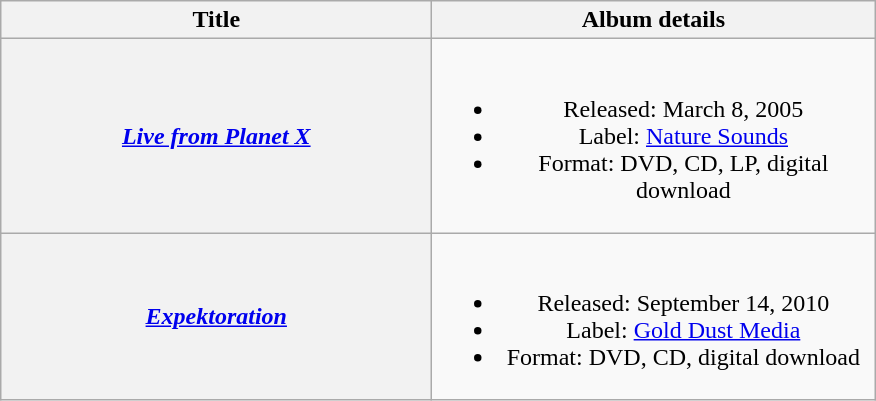<table class="wikitable plainrowheaders" style="text-align:center;">
<tr>
<th scope="col" style="width:17.5em;">Title</th>
<th scope="col" style="width:18em;">Album details</th>
</tr>
<tr>
<th scope="row"><em><a href='#'>Live from Planet X</a></em></th>
<td><br><ul><li>Released: March 8, 2005</li><li>Label: <a href='#'>Nature Sounds</a></li><li>Format: DVD, CD, LP, digital download</li></ul></td>
</tr>
<tr>
<th scope="row"><em><a href='#'>Expektoration</a></em></th>
<td><br><ul><li>Released: September 14, 2010</li><li>Label: <a href='#'>Gold Dust Media</a></li><li>Format: DVD, CD, digital download</li></ul></td>
</tr>
</table>
